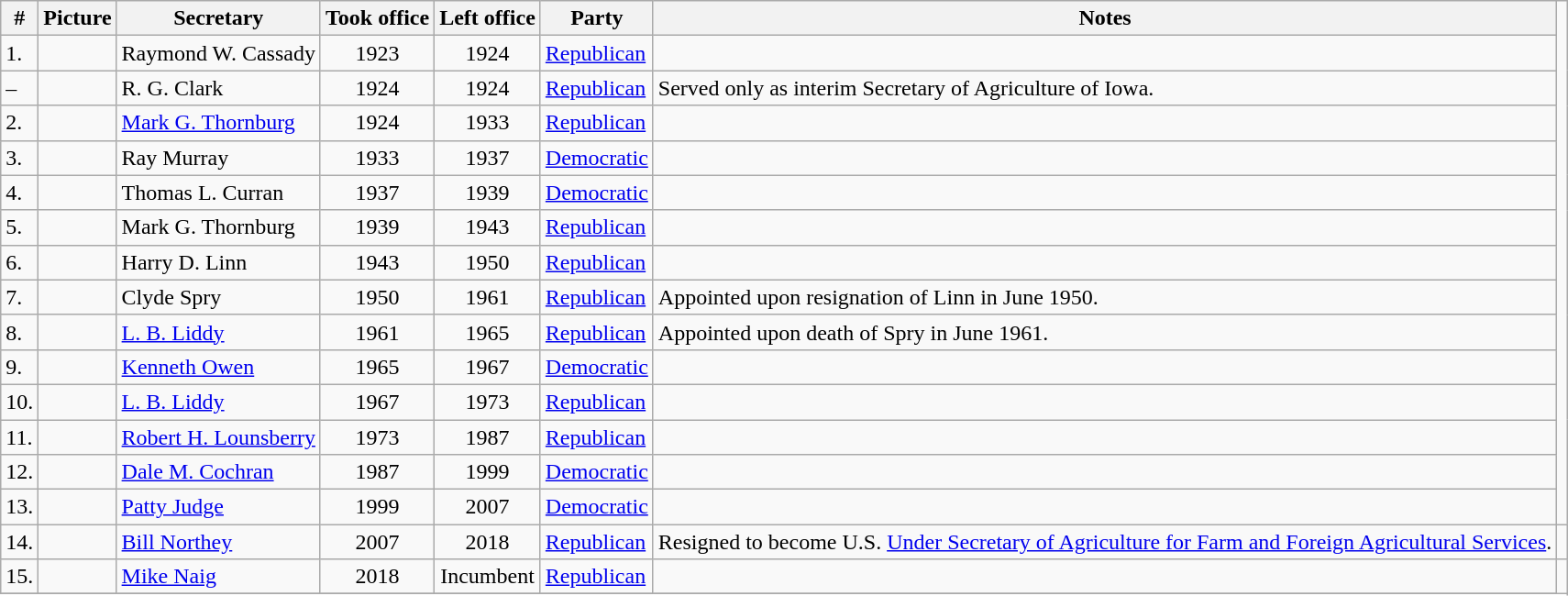<table class="wikitable">
<tr>
<th>#</th>
<th>Picture</th>
<th>Secretary</th>
<th>Took office</th>
<th>Left office</th>
<th>Party</th>
<th>Notes</th>
</tr>
<tr>
<td>1.</td>
<td></td>
<td>Raymond W. Cassady</td>
<td align="center">1923</td>
<td align="center">1924</td>
<td><a href='#'>Republican</a></td>
<td></td>
</tr>
<tr>
<td>–</td>
<td></td>
<td>R. G. Clark</td>
<td align="center">1924</td>
<td align="center">1924</td>
<td><a href='#'>Republican</a></td>
<td>Served only as interim Secretary of Agriculture of Iowa.</td>
</tr>
<tr>
<td>2.</td>
<td></td>
<td><a href='#'>Mark G. Thornburg</a></td>
<td align="center">1924</td>
<td align="center">1933</td>
<td><a href='#'>Republican</a></td>
<td></td>
</tr>
<tr>
<td>3.</td>
<td></td>
<td>Ray Murray</td>
<td align="center">1933</td>
<td align="center">1937</td>
<td><a href='#'>Democratic</a></td>
<td></td>
</tr>
<tr>
<td>4.</td>
<td></td>
<td>Thomas L. Curran</td>
<td align="center">1937</td>
<td align="center">1939</td>
<td><a href='#'>Democratic</a></td>
<td></td>
</tr>
<tr>
<td>5.</td>
<td></td>
<td>Mark G. Thornburg</td>
<td align="center">1939</td>
<td align="center">1943</td>
<td><a href='#'>Republican</a></td>
<td></td>
</tr>
<tr>
<td>6.</td>
<td></td>
<td>Harry D. Linn</td>
<td align="center">1943</td>
<td align="center">1950</td>
<td><a href='#'>Republican</a></td>
<td></td>
</tr>
<tr>
<td>7.</td>
<td></td>
<td>Clyde Spry</td>
<td align="center">1950</td>
<td align="center">1961</td>
<td><a href='#'>Republican</a></td>
<td>Appointed upon resignation of Linn in June 1950.</td>
</tr>
<tr>
<td>8.</td>
<td></td>
<td><a href='#'>L. B. Liddy</a></td>
<td align="center">1961</td>
<td align="center">1965</td>
<td><a href='#'>Republican</a></td>
<td>Appointed upon death of Spry in June 1961.</td>
</tr>
<tr>
<td>9.</td>
<td></td>
<td><a href='#'>Kenneth Owen</a></td>
<td align="center">1965</td>
<td align="center">1967</td>
<td><a href='#'>Democratic</a></td>
<td></td>
</tr>
<tr>
<td>10.</td>
<td></td>
<td><a href='#'>L. B. Liddy</a></td>
<td align="center">1967</td>
<td align="center">1973</td>
<td><a href='#'>Republican</a></td>
<td></td>
</tr>
<tr>
<td>11.</td>
<td></td>
<td><a href='#'>Robert H. Lounsberry</a></td>
<td align="center">1973</td>
<td align="center">1987</td>
<td><a href='#'>Republican</a></td>
<td></td>
</tr>
<tr>
<td>12.</td>
<td></td>
<td><a href='#'>Dale M. Cochran</a></td>
<td align="center">1987</td>
<td align="center">1999</td>
<td><a href='#'>Democratic</a></td>
<td></td>
</tr>
<tr>
<td>13.</td>
<td></td>
<td><a href='#'>Patty Judge</a></td>
<td align="center">1999</td>
<td align="center">2007</td>
<td><a href='#'>Democratic</a></td>
<td></td>
</tr>
<tr>
<td>14.</td>
<td></td>
<td><a href='#'>Bill Northey</a></td>
<td align="center">2007</td>
<td align="center">2018</td>
<td><a href='#'>Republican</a></td>
<td>Resigned to become U.S. <a href='#'>Under Secretary of Agriculture for Farm and Foreign Agricultural Services</a>.</td>
<td></td>
</tr>
<tr>
<td>15.</td>
<td></td>
<td><a href='#'>Mike Naig</a></td>
<td align="center">2018</td>
<td align="center">Incumbent</td>
<td><a href='#'>Republican</a></td>
<td></td>
</tr>
<tr>
</tr>
</table>
